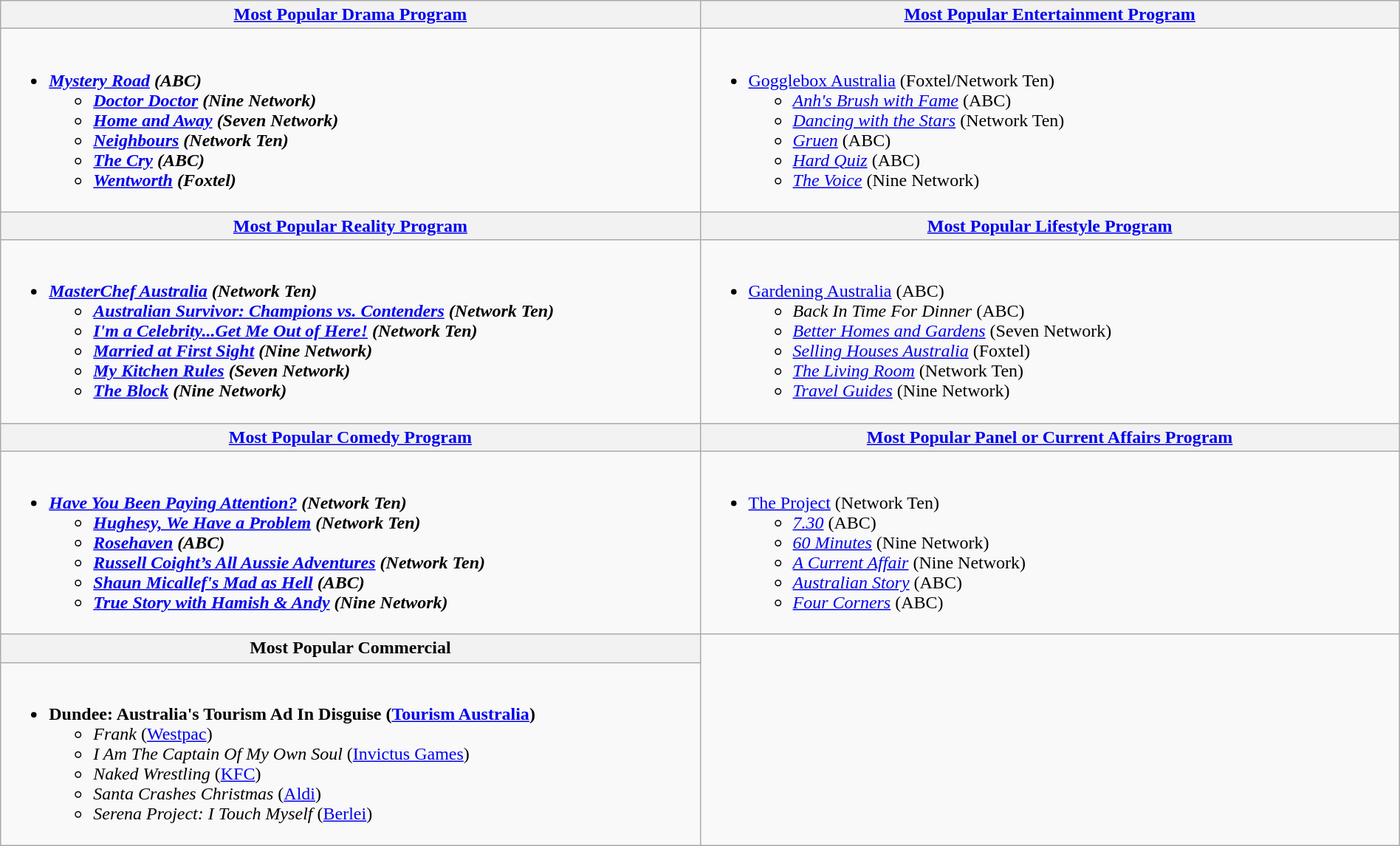<table class=wikitable width="100%">
<tr>
<th width="50%"><a href='#'>Most Popular Drama Program</a></th>
<th width="50%"><a href='#'>Most Popular Entertainment Program</a></th>
</tr>
<tr>
<td valign="top"><br><ul><li><strong><em><a href='#'>Mystery Road</a><em> (ABC)<strong><ul><li></em><a href='#'>Doctor Doctor</a><em> (Nine Network)</li><li></em><a href='#'>Home and Away</a><em> (Seven Network)</li><li></em><a href='#'>Neighbours</a><em> (Network Ten)</li><li></em><a href='#'>The Cry</a><em> (ABC)</li><li></em><a href='#'>Wentworth</a><em> (Foxtel)</li></ul></li></ul></td>
<td valign="top"><br><ul><li></em></strong><a href='#'>Gogglebox Australia</a></em> (Foxtel/Network Ten)</strong><ul><li><em><a href='#'>Anh's Brush with Fame</a></em> (ABC)</li><li><em><a href='#'>Dancing with the Stars</a></em> (Network Ten)</li><li><em><a href='#'>Gruen</a></em> (ABC)</li><li><em><a href='#'>Hard Quiz</a></em> (ABC)</li><li><em><a href='#'>The Voice</a></em> (Nine Network)</li></ul></li></ul></td>
</tr>
<tr>
<th width="50%"><a href='#'>Most Popular Reality Program</a></th>
<th width="50%"><a href='#'>Most Popular Lifestyle Program</a></th>
</tr>
<tr>
<td valign="top"><br><ul><li><strong><em><a href='#'>MasterChef Australia</a><em> (Network Ten)<strong><ul><li></em><a href='#'>Australian Survivor: Champions vs. Contenders</a><em> (Network Ten)</li><li></em><a href='#'>I'm a Celebrity...Get Me Out of Here!</a><em> (Network Ten)</li><li></em><a href='#'>Married at First Sight</a><em> (Nine Network)</li><li></em><a href='#'>My Kitchen Rules</a><em> (Seven Network)</li><li></em><a href='#'>The Block</a><em> (Nine Network)</li></ul></li></ul></td>
<td valign="top"><br><ul><li></em></strong><a href='#'>Gardening Australia</a></em> (ABC)</strong><ul><li><em>Back In Time For Dinner</em> (ABC)</li><li><em><a href='#'>Better Homes and Gardens</a></em> (Seven Network)</li><li><em><a href='#'>Selling Houses Australia</a></em> (Foxtel)</li><li><em><a href='#'>The Living Room</a></em> (Network Ten)</li><li><em><a href='#'>Travel Guides</a></em> (Nine Network)</li></ul></li></ul></td>
</tr>
<tr>
<th width="50%"><a href='#'>Most Popular Comedy Program</a></th>
<th width="50%"><a href='#'>Most Popular Panel or Current Affairs Program</a></th>
</tr>
<tr>
<td valign="top"><br><ul><li><strong><em><a href='#'>Have You Been Paying Attention?</a><em> (Network Ten)<strong><ul><li></em><a href='#'>Hughesy, We Have a Problem</a><em> (Network Ten)</li><li></em><a href='#'>Rosehaven</a><em> (ABC)</li><li></em><a href='#'>Russell Coight’s All Aussie Adventures</a><em> (Network Ten)</li><li></em><a href='#'>Shaun Micallef's Mad as Hell</a><em> (ABC)</li><li></em><a href='#'>True Story with Hamish & Andy</a><em> (Nine Network)</li></ul></li></ul></td>
<td valign="top"><br><ul><li></em></strong><a href='#'>The Project</a></em> (Network Ten)</strong><ul><li><em><a href='#'>7.30</a></em> (ABC)</li><li><em><a href='#'>60 Minutes</a></em> (Nine Network)</li><li><em><a href='#'>A Current Affair</a></em> (Nine Network)</li><li><em><a href='#'>Australian Story</a></em> (ABC)</li><li><em><a href='#'>Four Corners</a></em> (ABC)</li></ul></li></ul></td>
</tr>
<tr>
<th width="50%">Most Popular Commercial</th>
</tr>
<tr>
<td valign="top"><br><ul><li><strong>Dundee: Australia's Tourism Ad In Disguise (<a href='#'>Tourism Australia</a>)</strong><ul><li><em>Frank</em> (<a href='#'>Westpac</a>)</li><li><em>I Am The Captain Of My Own Soul</em> (<a href='#'>Invictus Games</a>)</li><li><em>Naked Wrestling</em> (<a href='#'>KFC</a>)</li><li><em>Santa Crashes Christmas</em> (<a href='#'>Aldi</a>)</li><li><em>Serena Project: I Touch Myself</em> (<a href='#'>Berlei</a>)</li></ul></li></ul></td>
</tr>
</table>
